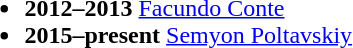<table>
<tr style="vertical-align: top;">
<td><br><ul><li><strong>2012–2013</strong>  <a href='#'>Facundo Conte</a></li><li><strong>2015–present</strong>  <a href='#'>Semyon Poltavskiy</a></li></ul></td>
</tr>
</table>
